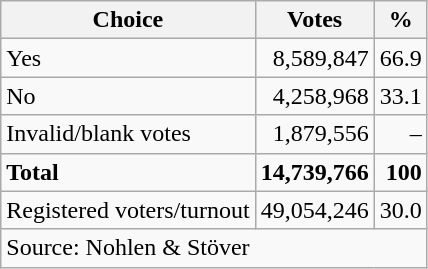<table class=wikitable style=text-align:right>
<tr>
<th>Choice</th>
<th>Votes</th>
<th>%</th>
</tr>
<tr>
<td align=left>Yes</td>
<td>8,589,847</td>
<td>66.9</td>
</tr>
<tr>
<td align=left>No</td>
<td>4,258,968</td>
<td>33.1</td>
</tr>
<tr>
<td align=left>Invalid/blank votes</td>
<td>1,879,556</td>
<td>–</td>
</tr>
<tr>
<td align=left><strong>Total</strong></td>
<td><strong>14,739,766</strong></td>
<td><strong>100</strong></td>
</tr>
<tr>
<td align=left>Registered voters/turnout</td>
<td>49,054,246</td>
<td>30.0</td>
</tr>
<tr>
<td align=left colspan=3>Source: Nohlen & Stöver</td>
</tr>
</table>
